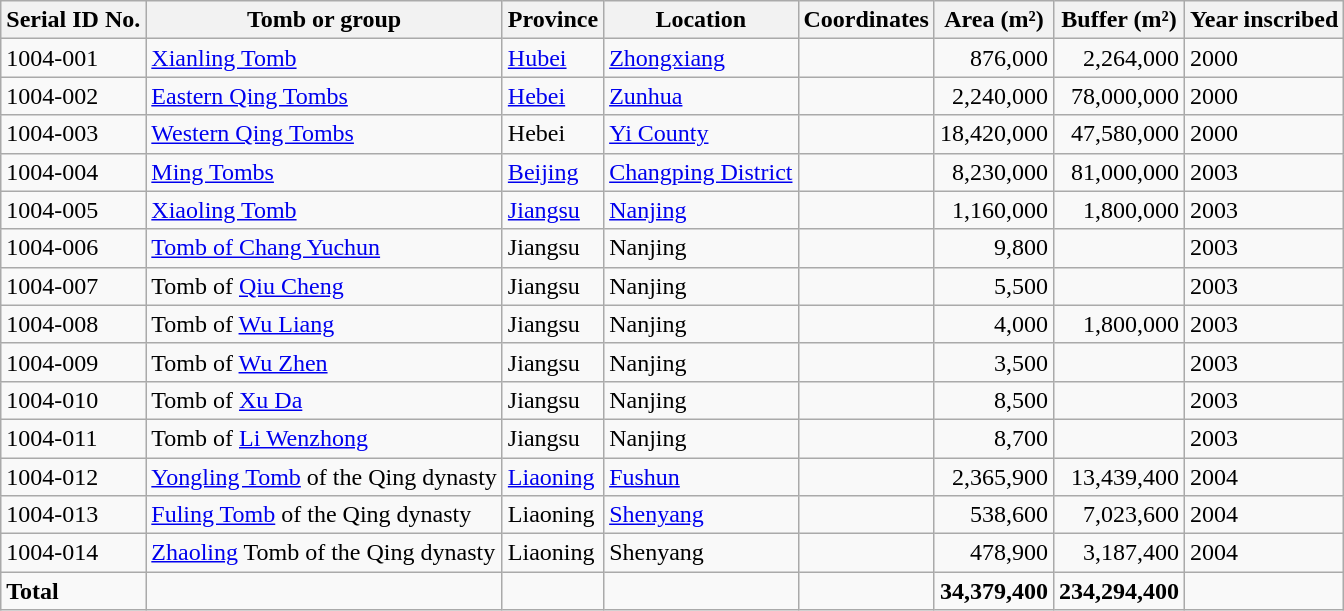<table class="wikitable">
<tr>
<th>Serial ID No.</th>
<th>Tomb or group</th>
<th>Province</th>
<th>Location</th>
<th>Coordinates</th>
<th>Area (m²)</th>
<th>Buffer (m²)</th>
<th>Year inscribed</th>
</tr>
<tr>
<td>1004-001</td>
<td><a href='#'>Xianling Tomb</a></td>
<td><a href='#'>Hubei</a></td>
<td><a href='#'>Zhongxiang</a></td>
<td></td>
<td align="right">876,000</td>
<td align="right">2,264,000</td>
<td>2000</td>
</tr>
<tr>
<td>1004-002</td>
<td><a href='#'>Eastern Qing Tombs</a></td>
<td><a href='#'>Hebei</a></td>
<td><a href='#'>Zunhua</a></td>
<td></td>
<td align="right">2,240,000</td>
<td align="right">78,000,000</td>
<td>2000</td>
</tr>
<tr>
<td>1004-003</td>
<td><a href='#'>Western Qing Tombs</a></td>
<td>Hebei</td>
<td><a href='#'>Yi County</a></td>
<td></td>
<td align="right">18,420,000</td>
<td align="right">47,580,000</td>
<td>2000</td>
</tr>
<tr>
<td>1004-004</td>
<td><a href='#'>Ming Tombs</a></td>
<td><a href='#'>Beijing</a></td>
<td><a href='#'>Changping District</a></td>
<td></td>
<td align="right">8,230,000</td>
<td align="right">81,000,000</td>
<td>2003</td>
</tr>
<tr>
<td>1004-005</td>
<td><a href='#'>Xiaoling Tomb</a></td>
<td><a href='#'>Jiangsu</a></td>
<td><a href='#'>Nanjing</a></td>
<td></td>
<td align="right">1,160,000</td>
<td align="right">1,800,000</td>
<td>2003</td>
</tr>
<tr>
<td>1004-006</td>
<td><a href='#'>Tomb of Chang Yuchun</a></td>
<td>Jiangsu</td>
<td>Nanjing</td>
<td></td>
<td align="right">9,800</td>
<td> </td>
<td>2003</td>
</tr>
<tr>
<td>1004-007</td>
<td>Tomb of <a href='#'>Qiu Cheng</a></td>
<td>Jiangsu</td>
<td>Nanjing</td>
<td></td>
<td align="right">5,500</td>
<td> </td>
<td>2003</td>
</tr>
<tr>
<td>1004-008</td>
<td>Tomb of <a href='#'>Wu Liang</a></td>
<td>Jiangsu</td>
<td>Nanjing</td>
<td></td>
<td align="right">4,000</td>
<td align="right">1,800,000</td>
<td>2003</td>
</tr>
<tr>
<td>1004-009</td>
<td>Tomb of <a href='#'>Wu Zhen</a></td>
<td>Jiangsu</td>
<td>Nanjing</td>
<td></td>
<td align="right">3,500</td>
<td> </td>
<td>2003</td>
</tr>
<tr>
<td>1004-010</td>
<td>Tomb of <a href='#'>Xu Da</a></td>
<td>Jiangsu</td>
<td>Nanjing</td>
<td></td>
<td align="right">8,500</td>
<td> </td>
<td>2003</td>
</tr>
<tr>
<td>1004-011</td>
<td>Tomb of <a href='#'>Li Wenzhong</a></td>
<td>Jiangsu</td>
<td>Nanjing</td>
<td></td>
<td align="right">8,700</td>
<td> </td>
<td>2003</td>
</tr>
<tr>
<td>1004-012</td>
<td><a href='#'>Yongling Tomb</a> of the Qing dynasty</td>
<td><a href='#'>Liaoning</a></td>
<td><a href='#'>Fushun</a></td>
<td></td>
<td align="right">2,365,900</td>
<td align="right">13,439,400</td>
<td>2004</td>
</tr>
<tr>
<td>1004-013</td>
<td><a href='#'>Fuling Tomb</a> of the Qing dynasty</td>
<td>Liaoning</td>
<td><a href='#'>Shenyang</a></td>
<td></td>
<td align="right">538,600</td>
<td align="right">7,023,600</td>
<td>2004</td>
</tr>
<tr>
<td>1004-014</td>
<td><a href='#'>Zhaoling</a> Tomb of the Qing dynasty</td>
<td>Liaoning</td>
<td>Shenyang</td>
<td></td>
<td align="right">478,900</td>
<td align="right">3,187,400</td>
<td>2004</td>
</tr>
<tr>
<td><strong>Total</strong></td>
<td></td>
<td></td>
<td></td>
<td></td>
<td align="right"><strong>34,379,400</strong></td>
<td align="right"><strong>234,294,400</strong></td>
<td></td>
</tr>
</table>
